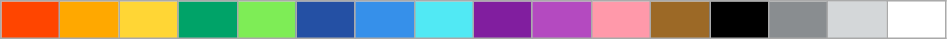<table class="wikitable">
<tr>
<th style="background-color:#ff4500; width: 2em;"> </th>
<th style="background-color:#ffa800; width: 2em;"> </th>
<th style="background-color:#ffd635; width: 2em;"> </th>
<th style="background-color:#00a368; width: 2em;"> </th>
<th style="background-color:#7eed56; width: 2em;"> </th>
<th style="background-color:#2450a4; width: 2em;"> </th>
<th style="background-color:#3690ea; width: 2em;"> </th>
<th style="background-color:#51e9f4; width: 2em;"> </th>
<th style="background-color:#811e9f; width: 2em;"> </th>
<th style="background-color:#b44ac0; width: 2em;"> </th>
<th style="background-color:#ff99aa; width: 2em;"> </th>
<th style="background-color:#9c6926; width: 2em;"> </th>
<th style="background-color:#000000; width: 2em;"> </th>
<th style="background-color:#898d90; width: 2em;"> </th>
<th style="background-color:#d4d7d9; width: 2em;"> </th>
<th style="background-color:#ffffff; width: 2em;"> </th>
</tr>
</table>
